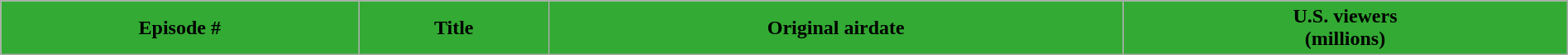<table class="wikitable plainrowheaders" style="width:100%; margin:auto; background:#fff;">
<tr>
<th style="background:#3a3; color:black; text-align:center;">Episode # </th>
<th ! style="background:#3a3; color:black; text-align:center;">Title</th>
<th ! style="background:#3a3; color:black; text-align:center;">Original airdate</th>
<th ! style="background:#3a3; color:black; text-align:center;">U.S. viewers <br>(millions)<br>










</th>
</tr>
</table>
